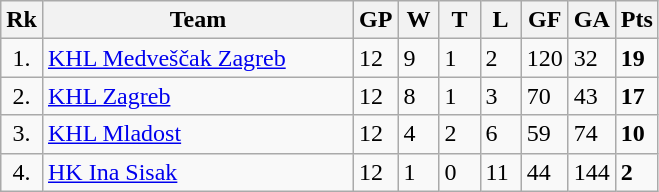<table class="wikitable" style="text-align:left;">
<tr>
<th width=20>Rk</th>
<th width=200>Team</th>
<th width=20 abbr="Games Played">GP</th>
<th width=20 abbr="Won">W</th>
<th width=20 abbr="Tied">T</th>
<th width=20 abbr="Lost">L</th>
<th width=20 abbr="Goals for">GF</th>
<th width=20 abbr="Goals against">GA</th>
<th width=20 abbr="Points">Pts</th>
</tr>
<tr>
<td style="text-align:center;">1.</td>
<td><a href='#'>KHL Medveščak Zagreb</a></td>
<td>12</td>
<td>9</td>
<td>1</td>
<td>2</td>
<td>120</td>
<td>32</td>
<td><strong>19</strong></td>
</tr>
<tr>
<td style="text-align:center;">2.</td>
<td><a href='#'>KHL Zagreb</a></td>
<td>12</td>
<td>8</td>
<td>1</td>
<td>3</td>
<td>70</td>
<td>43</td>
<td><strong>17</strong></td>
</tr>
<tr>
<td style="text-align:center;">3.</td>
<td><a href='#'>KHL Mladost</a></td>
<td>12</td>
<td>4</td>
<td>2</td>
<td>6</td>
<td>59</td>
<td>74</td>
<td><strong>10</strong></td>
</tr>
<tr>
<td style="text-align:center;">4.</td>
<td><a href='#'>HK Ina Sisak</a></td>
<td>12</td>
<td>1</td>
<td>0</td>
<td>11</td>
<td>44</td>
<td>144</td>
<td><strong>2</strong></td>
</tr>
</table>
